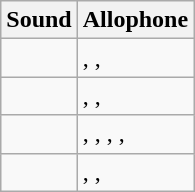<table class="wikitable">
<tr>
<th>Sound</th>
<th>Allophone</th>
</tr>
<tr>
<td></td>
<td>, , </td>
</tr>
<tr>
<td></td>
<td>, , </td>
</tr>
<tr>
<td></td>
<td>, , , , </td>
</tr>
<tr>
<td></td>
<td>, , </td>
</tr>
</table>
